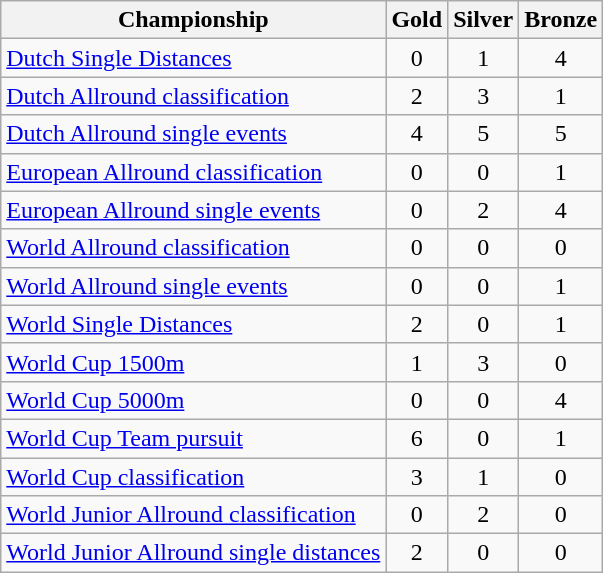<table class="wikitable vatop" style="text-align:center">
<tr>
<th>Championship</th>
<th>Gold <br> </th>
<th>Silver <br> </th>
<th>Bronze <br> </th>
</tr>
<tr>
<td style="text-align:left"><a href='#'>Dutch Single Distances</a></td>
<td>0</td>
<td>1</td>
<td>4</td>
</tr>
<tr>
<td style="text-align:left"><a href='#'>Dutch Allround classification</a></td>
<td>2</td>
<td>3</td>
<td>1</td>
</tr>
<tr>
<td style="text-align:left"><a href='#'>Dutch Allround single events</a></td>
<td>4</td>
<td>5</td>
<td>5</td>
</tr>
<tr>
<td style="text-align:left"><a href='#'>European Allround classification</a></td>
<td>0</td>
<td>0</td>
<td>1</td>
</tr>
<tr>
<td style="text-align:left"><a href='#'>European Allround single events</a></td>
<td>0</td>
<td>2</td>
<td>4</td>
</tr>
<tr>
<td style="text-align:left"><a href='#'>World Allround classification</a></td>
<td>0</td>
<td>0</td>
<td>0</td>
</tr>
<tr>
<td style="text-align:left"><a href='#'>World Allround single events</a></td>
<td>0</td>
<td>0</td>
<td>1</td>
</tr>
<tr>
<td style="text-align:left"><a href='#'>World Single Distances</a></td>
<td>2</td>
<td>0</td>
<td>1</td>
</tr>
<tr>
<td style="text-align:left"><a href='#'>World Cup 1500m</a></td>
<td>1</td>
<td>3</td>
<td>0</td>
</tr>
<tr>
<td style="text-align:left"><a href='#'>World Cup 5000m</a></td>
<td>0</td>
<td>0</td>
<td>4</td>
</tr>
<tr>
<td style="text-align:left"><a href='#'>World Cup Team pursuit</a></td>
<td>6</td>
<td>0</td>
<td>1</td>
</tr>
<tr>
<td style="text-align:left"><a href='#'>World Cup classification</a></td>
<td>3</td>
<td>1</td>
<td>0</td>
</tr>
<tr>
<td style="text-align:left"><a href='#'>World Junior Allround classification</a></td>
<td>0</td>
<td>2</td>
<td>0</td>
</tr>
<tr>
<td style="text-align:left"><a href='#'>World Junior Allround single distances</a></td>
<td>2</td>
<td>0</td>
<td>0</td>
</tr>
</table>
